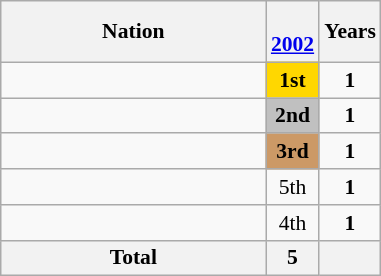<table class="wikitable" style="text-align:center; font-size:90%">
<tr>
<th width=170>Nation</th>
<th><br><a href='#'>2002</a></th>
<th>Years</th>
</tr>
<tr>
<td align=left></td>
<td bgcolor=gold><strong>1st</strong></td>
<td><strong>1</strong></td>
</tr>
<tr>
<td align=left></td>
<td bgcolor=silver><strong>2nd</strong></td>
<td><strong>1</strong></td>
</tr>
<tr>
<td align=left></td>
<td bgcolor=#cc9966><strong>3rd</strong></td>
<td><strong>1</strong></td>
</tr>
<tr>
<td align=left></td>
<td>5th</td>
<td><strong>1</strong></td>
</tr>
<tr>
<td align=left></td>
<td>4th</td>
<td><strong>1</strong></td>
</tr>
<tr>
<th>Total</th>
<th>5</th>
<th></th>
</tr>
</table>
